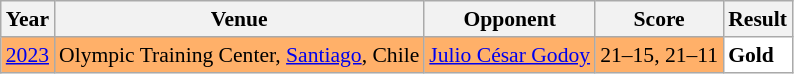<table class="sortable wikitable" style="font-size: 90%;">
<tr>
<th>Year</th>
<th>Venue</th>
<th>Opponent</th>
<th>Score</th>
<th>Result</th>
</tr>
<tr style="background:#FFB069">
<td align="center"><a href='#'>2023</a></td>
<td align="left">Olympic Training Center, <a href='#'>Santiago</a>, Chile</td>
<td align="left"> <a href='#'>Julio César Godoy</a></td>
<td align="left">21–15, 21–11</td>
<td style="text-align:left; background:white"> <strong>Gold</strong></td>
</tr>
</table>
